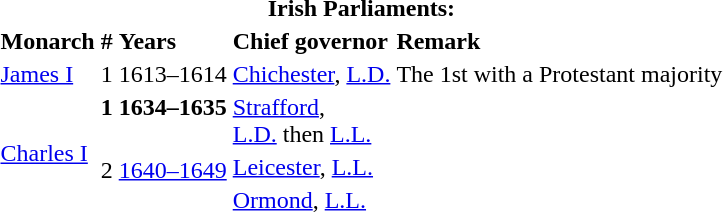<table>
<tr>
<th colspan=5>Irish Parliaments:</th>
</tr>
<tr>
<th>Monarch</th>
<th align=left>#</th>
<th align=left>Years</th>
<th align=left>Chief governor</th>
<th align=left>Remark</th>
</tr>
<tr>
<td><a href='#'>James I</a></td>
<td>1</td>
<td>1613–1614</td>
<td><a href='#'>Chichester</a>, <a href='#'>L.D.</a></td>
<td>The 1st with a Protestant majority</td>
</tr>
<tr>
<td rowspan=4><a href='#'>Charles I</a></td>
<td><strong>1</strong></td>
<td><strong>1634–1635</strong></td>
<td rowspan=2><a href='#'>Strafford</a>,<br><a href='#'>L.D.</a> then <a href='#'>L.L.</a></td>
</tr>
<tr>
<td rowspan=3>2</td>
<td rowspan=3><a href='#'>1640–1649</a></td>
</tr>
<tr>
<td><a href='#'>Leicester</a>, <a href='#'>L.L.</a></td>
</tr>
<tr>
<td><a href='#'>Ormond</a>, <a href='#'>L.L.</a></td>
</tr>
</table>
